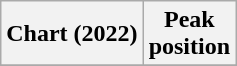<table class="wikitable plainrowheaders" style="text-align:center">
<tr>
<th scope="col">Chart (2022)</th>
<th scope="col">Peak<br>position</th>
</tr>
<tr>
</tr>
</table>
